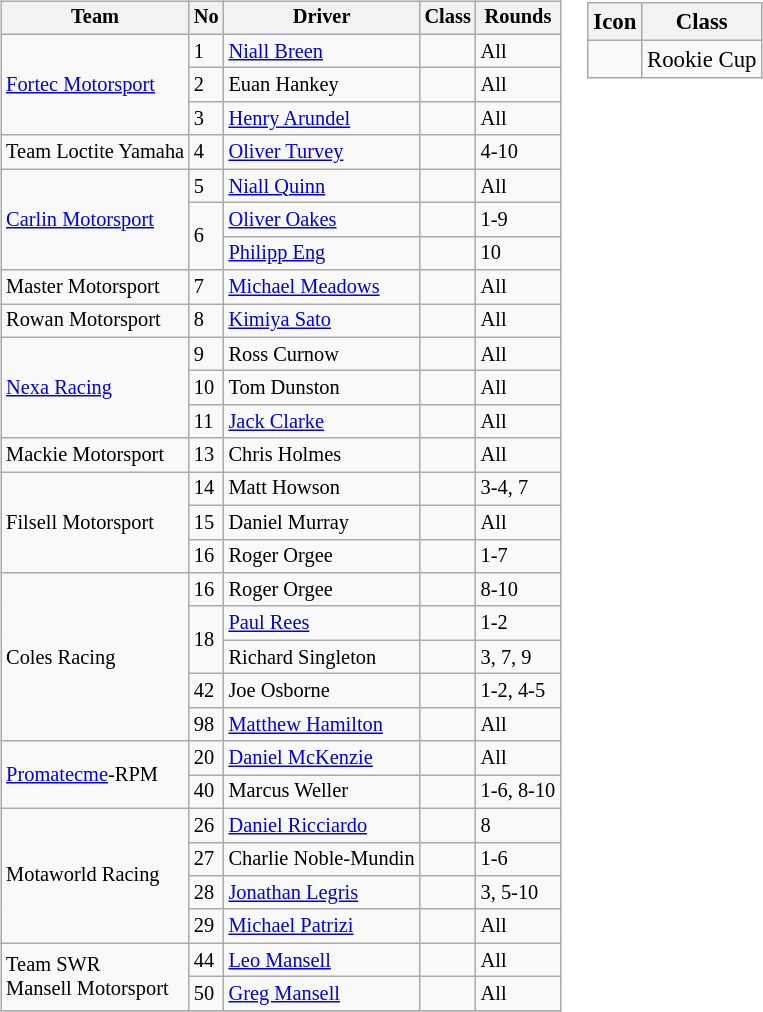<table>
<tr>
<td><br><table class="wikitable" style="font-size: 85%;">
<tr>
<th>Team</th>
<th>No</th>
<th>Driver</th>
<th>Class</th>
<th>Rounds</th>
</tr>
<tr>
<td rowspan=3> <a href='#'>Fortec Motorsport</a></td>
<td>1</td>
<td> <a href='#'>Niall Breen</a></td>
<td></td>
<td>All</td>
</tr>
<tr>
<td>2</td>
<td> Euan Hankey</td>
<td></td>
<td>All</td>
</tr>
<tr>
<td>3</td>
<td> <a href='#'>Henry Arundel</a></td>
<td align=center></td>
<td>All</td>
</tr>
<tr>
<td> Team Loctite Yamaha</td>
<td>4</td>
<td> <a href='#'>Oliver Turvey</a></td>
<td></td>
<td>4-10</td>
</tr>
<tr>
<td rowspan=3> <a href='#'>Carlin Motorsport</a></td>
<td>5</td>
<td> <a href='#'>Niall Quinn</a></td>
<td align=center></td>
<td>All</td>
</tr>
<tr>
<td rowspan=2>6</td>
<td> <a href='#'>Oliver Oakes</a></td>
<td></td>
<td>1-9</td>
</tr>
<tr>
<td> <a href='#'>Philipp Eng</a></td>
<td></td>
<td>10</td>
</tr>
<tr>
<td> Master Motorsport</td>
<td>7</td>
<td> <a href='#'>Michael Meadows</a></td>
<td></td>
<td>All</td>
</tr>
<tr>
<td> Rowan Motorsport</td>
<td>8</td>
<td> <a href='#'>Kimiya Sato</a></td>
<td align=center></td>
<td>All</td>
</tr>
<tr>
<td rowspan=3> <a href='#'>Nexa Racing</a></td>
<td>9</td>
<td> Ross Curnow</td>
<td></td>
<td>All</td>
</tr>
<tr>
<td>10</td>
<td> Tom Dunston</td>
<td align=center></td>
<td>All</td>
</tr>
<tr>
<td>11</td>
<td> <a href='#'>Jack Clarke</a></td>
<td align=center></td>
<td>All</td>
</tr>
<tr>
<td> Mackie Motorsport</td>
<td>13</td>
<td> Chris Holmes</td>
<td></td>
<td>All</td>
</tr>
<tr>
<td rowspan=3> Filsell Motorsport</td>
<td>14</td>
<td> Matt Howson</td>
<td></td>
<td>3-4, 7</td>
</tr>
<tr>
<td>15</td>
<td> Daniel Murray</td>
<td align=center></td>
<td>All</td>
</tr>
<tr>
<td>16</td>
<td> Roger Orgee</td>
<td align=center></td>
<td>1-7</td>
</tr>
<tr>
<td rowspan=5> Coles Racing</td>
<td>16</td>
<td> Roger Orgee</td>
<td align=center></td>
<td>8-10</td>
</tr>
<tr>
<td rowspan=2>18</td>
<td> <a href='#'>Paul Rees</a></td>
<td></td>
<td>1-2</td>
</tr>
<tr>
<td> Richard Singleton</td>
<td></td>
<td>3, 7, 9</td>
</tr>
<tr>
<td>42</td>
<td> Joe Osborne</td>
<td></td>
<td>1-2, 4-5</td>
</tr>
<tr>
<td>98</td>
<td> <a href='#'>Matthew Hamilton</a></td>
<td align=center></td>
<td>All</td>
</tr>
<tr>
<td rowspan=2> <a href='#'>Promatecme</a>-RPM</td>
<td>20</td>
<td> <a href='#'>Daniel McKenzie</a></td>
<td></td>
<td>All</td>
</tr>
<tr>
<td>40</td>
<td> Marcus Weller</td>
<td></td>
<td>1-6, 8-10</td>
</tr>
<tr>
<td rowspan=4> Motaworld Racing</td>
<td>26</td>
<td> <a href='#'>Daniel Ricciardo</a></td>
<td></td>
<td>8</td>
</tr>
<tr>
<td>27</td>
<td> Charlie Noble-Mundin</td>
<td></td>
<td>1-6</td>
</tr>
<tr>
<td>28</td>
<td> <a href='#'>Jonathan Legris</a></td>
<td></td>
<td>3, 5-10</td>
</tr>
<tr>
<td>29</td>
<td> <a href='#'>Michael Patrizi</a></td>
<td></td>
<td>All</td>
</tr>
<tr>
<td rowspan=2> Team SWR<br> Mansell Motorsport</td>
<td>44</td>
<td> <a href='#'>Leo Mansell</a></td>
<td align=center></td>
<td>All</td>
</tr>
<tr>
<td>50</td>
<td> <a href='#'>Greg Mansell</a></td>
<td align=center></td>
<td>All</td>
</tr>
<tr>
</tr>
</table>
</td>
<td valign="top"><br><table class="wikitable" style="font-size: 95%;">
<tr>
<th>Icon</th>
<th>Class</th>
</tr>
<tr>
<td></td>
<td>Rookie Cup</td>
</tr>
</table>
</td>
</tr>
</table>
